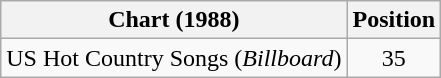<table class="wikitable">
<tr>
<th>Chart (1988)</th>
<th>Position</th>
</tr>
<tr>
<td>US Hot Country Songs (<em>Billboard</em>)</td>
<td align="center">35</td>
</tr>
</table>
